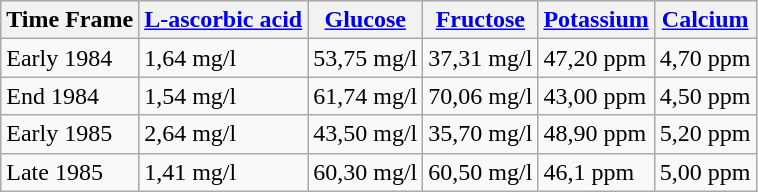<table class="wikitable">
<tr>
<th>Time Frame</th>
<th><a href='#'>L-ascorbic acid</a></th>
<th><a href='#'>Glucose</a></th>
<th><a href='#'>Fructose</a></th>
<th><a href='#'>Potassium</a></th>
<th><a href='#'>Calcium</a></th>
</tr>
<tr>
<td>Early 1984</td>
<td>1,64 mg/l</td>
<td>53,75 mg/l</td>
<td>37,31 mg/l</td>
<td>47,20 ppm</td>
<td>4,70 ppm</td>
</tr>
<tr>
<td>End 1984</td>
<td>1,54 mg/l</td>
<td>61,74 mg/l</td>
<td>70,06 mg/l</td>
<td>43,00 ppm</td>
<td>4,50 ppm</td>
</tr>
<tr>
<td>Early 1985</td>
<td>2,64 mg/l</td>
<td>43,50 mg/l</td>
<td>35,70 mg/l</td>
<td>48,90 ppm</td>
<td>5,20 ppm</td>
</tr>
<tr>
<td>Late 1985</td>
<td>1,41 mg/l</td>
<td>60,30 mg/l</td>
<td>60,50 mg/l</td>
<td>46,1 ppm</td>
<td>5,00 ppm</td>
</tr>
</table>
